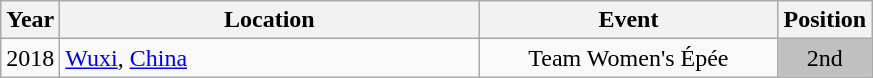<table class="wikitable" style="text-align:center;">
<tr>
<th>Year</th>
<th style="width:17em">Location</th>
<th style="width:12em">Event</th>
<th>Position</th>
</tr>
<tr>
<td>2018</td>
<td rowspan="1" align="left"> <a href='#'>Wuxi</a>, <a href='#'>China</a></td>
<td>Team Women's Épée</td>
<td bgcolor="silver">2nd</td>
</tr>
</table>
